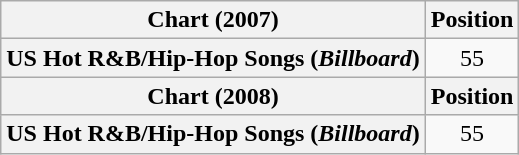<table class="wikitable plainrowheaders" style="text-align:center;">
<tr>
<th scope="col">Chart (2007)</th>
<th scope="col">Position</th>
</tr>
<tr>
<th scope="row">US Hot R&B/Hip-Hop Songs (<em>Billboard</em>)</th>
<td>55</td>
</tr>
<tr>
<th scope="col">Chart (2008)</th>
<th scope="col">Position</th>
</tr>
<tr>
<th scope="row">US Hot R&B/Hip-Hop Songs (<em>Billboard</em>)</th>
<td>55</td>
</tr>
</table>
